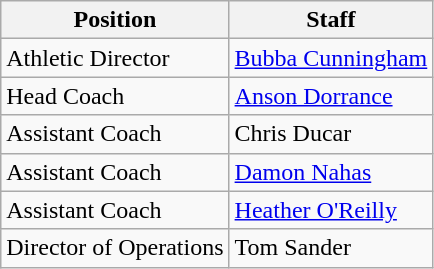<table class="wikitable">
<tr>
<th>Position</th>
<th>Staff</th>
</tr>
<tr>
<td>Athletic Director</td>
<td><a href='#'>Bubba Cunningham</a></td>
</tr>
<tr>
<td>Head Coach</td>
<td><a href='#'>Anson Dorrance</a></td>
</tr>
<tr>
<td>Assistant Coach</td>
<td>Chris Ducar</td>
</tr>
<tr>
<td>Assistant Coach</td>
<td><a href='#'>Damon Nahas</a></td>
</tr>
<tr>
<td>Assistant Coach</td>
<td><a href='#'>Heather O'Reilly</a></td>
</tr>
<tr>
<td>Director of Operations</td>
<td>Tom Sander</td>
</tr>
</table>
